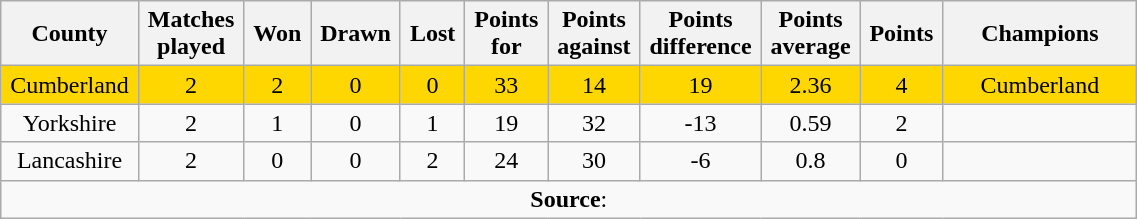<table class="wikitable plainrowheaders" style="text-align: center; width: 60%">
<tr>
<th scope="col" style="width: 5%;">County</th>
<th scope="col" style="width: 5%;">Matches played</th>
<th scope="col" style="width: 5%;">Won</th>
<th scope="col" style="width: 5%;">Drawn</th>
<th scope="col" style="width: 5%;">Lost</th>
<th scope="col" style="width: 5%;">Points for</th>
<th scope="col" style="width: 5%;">Points against</th>
<th scope="col" style="width: 5%;">Points difference</th>
<th scope="col" style="width: 5%;">Points average</th>
<th scope="col" style="width: 5%;">Points</th>
<th scope="col" style="width: 15%;">Champions</th>
</tr>
<tr style="background: gold;">
<td>Cumberland</td>
<td>2</td>
<td>2</td>
<td>0</td>
<td>0</td>
<td>33</td>
<td>14</td>
<td>19</td>
<td>2.36</td>
<td>4</td>
<td>Cumberland</td>
</tr>
<tr>
<td>Yorkshire</td>
<td>2</td>
<td>1</td>
<td>0</td>
<td>1</td>
<td>19</td>
<td>32</td>
<td>-13</td>
<td>0.59</td>
<td>2</td>
<td></td>
</tr>
<tr>
<td>Lancashire</td>
<td>2</td>
<td>0</td>
<td>0</td>
<td>2</td>
<td>24</td>
<td>30</td>
<td>-6</td>
<td>0.8</td>
<td>0</td>
<td></td>
</tr>
<tr>
<td colspan="11"><strong>Source</strong>:</td>
</tr>
</table>
